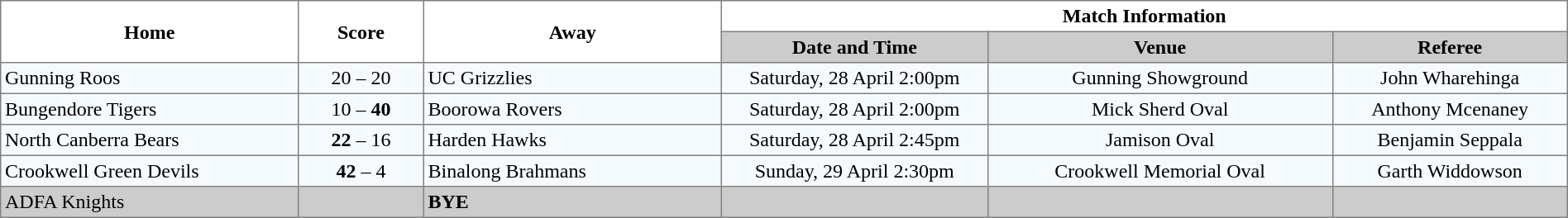<table border="1" cellpadding="3" cellspacing="0" width="100%" style="border-collapse:collapse;  text-align:center;">
<tr>
<th rowspan="2" width="19%">Home</th>
<th rowspan="2" width="8%">Score</th>
<th rowspan="2" width="19%">Away</th>
<th colspan="3">Match Information</th>
</tr>
<tr bgcolor="#CCCCCC">
<th width="17%">Date and Time</th>
<th width="22%">Venue</th>
<th width="50%">Referee</th>
</tr>
<tr style="text-align:center; background:#f5faff;">
<td align="left"> Gunning Roos</td>
<td>20  – 20</td>
<td align="left"><strong></strong> UC Grizzlies</td>
<td>Saturday, 28 April 2:00pm</td>
<td>Gunning Showground</td>
<td>John Wharehinga</td>
</tr>
<tr style="text-align:center; background:#f5faff;">
<td align="left"> Bungendore Tigers</td>
<td>10 – <strong>40</strong></td>
<td align="left"> Boorowa Rovers</td>
<td>Saturday, 28 April 2:00pm</td>
<td>Mick Sherd Oval</td>
<td>Anthony Mcenaney</td>
</tr>
<tr style="text-align:center; background:#f5faff;">
<td align="left"> North Canberra Bears</td>
<td><strong>22</strong> – 16</td>
<td align="left"> Harden Hawks</td>
<td>Saturday, 28 April 2:45pm</td>
<td>Jamison Oval</td>
<td>Benjamin Seppala</td>
</tr>
<tr style="text-align:center; background:#f5faff;">
<td align="left"> Crookwell Green Devils</td>
<td><strong>42</strong> – 4</td>
<td align="left"> Binalong Brahmans</td>
<td>Sunday, 29 April 2:30pm</td>
<td>Crookwell Memorial Oval</td>
<td>Garth Widdowson</td>
</tr>
<tr style="text-align:center; background:#CCCCCC;">
<td align="left"> ADFA Knights</td>
<td></td>
<td align="left"><strong>BYE</strong></td>
<td></td>
<td></td>
<td></td>
</tr>
</table>
